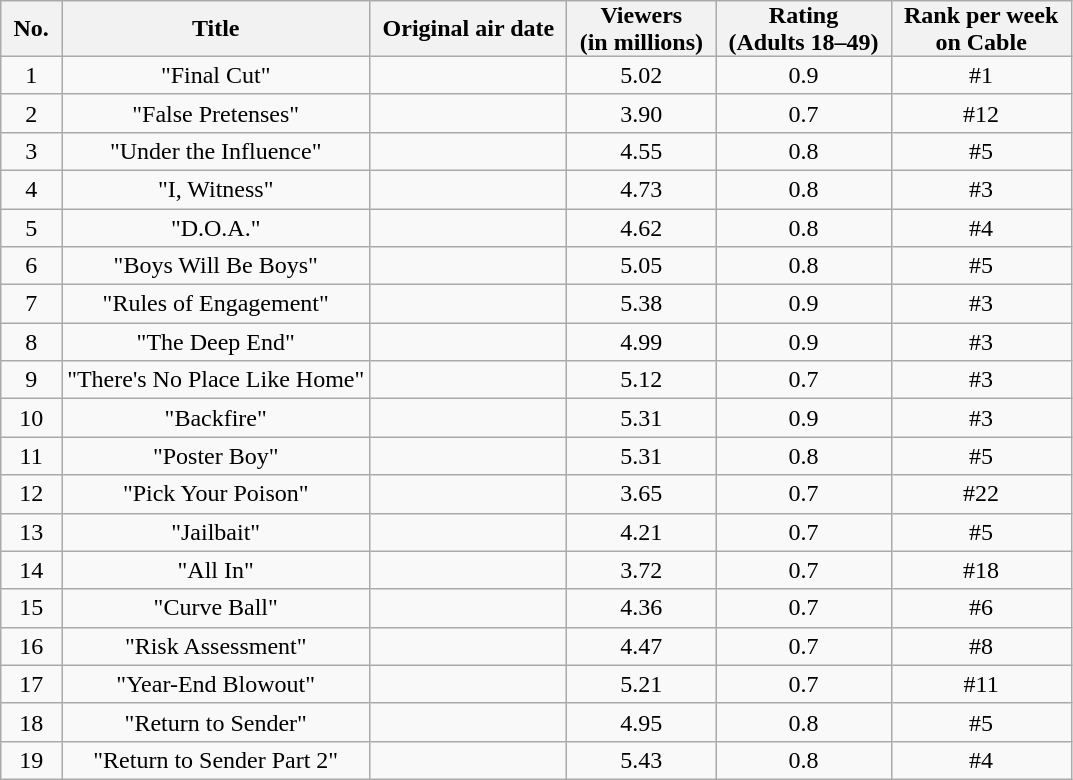<table class="wikitable" style="text-align:center;">
<tr>
<th style="padding: 0px 8px">No.</th>
<th style="padding: 0px 8px">Title</th>
<th style="padding: 0px 8px">Original air date</th>
<th style="padding: 0px 8px">Viewers<br>(in millions)</th>
<th style="padding: 0px 8px">Rating<br>(Adults 18–49)</th>
<th style="padding: 0px 8px">Rank per week<br>on Cable</th>
</tr>
<tr>
<td>1</td>
<td>"Final Cut"</td>
<td></td>
<td>5.02</td>
<td>0.9</td>
<td>#1</td>
</tr>
<tr>
<td>2</td>
<td>"False Pretenses"</td>
<td></td>
<td>3.90</td>
<td>0.7</td>
<td>#12</td>
</tr>
<tr>
<td>3</td>
<td>"Under the Influence"</td>
<td></td>
<td>4.55</td>
<td>0.8</td>
<td>#5</td>
</tr>
<tr>
<td>4</td>
<td>"I, Witness"</td>
<td></td>
<td>4.73</td>
<td>0.8</td>
<td>#3</td>
</tr>
<tr>
<td>5</td>
<td>"D.O.A."</td>
<td></td>
<td>4.62</td>
<td>0.8</td>
<td>#4</td>
</tr>
<tr>
<td>6</td>
<td>"Boys Will Be Boys"</td>
<td></td>
<td>5.05</td>
<td>0.8</td>
<td>#5</td>
</tr>
<tr>
<td>7</td>
<td>"Rules of Engagement"</td>
<td></td>
<td>5.38</td>
<td>0.9</td>
<td>#3</td>
</tr>
<tr>
<td>8</td>
<td>"The Deep End"</td>
<td></td>
<td>4.99</td>
<td>0.9</td>
<td>#3</td>
</tr>
<tr>
<td>9</td>
<td>"There's No Place Like Home"</td>
<td></td>
<td>5.12</td>
<td>0.7</td>
<td>#3</td>
</tr>
<tr>
<td>10</td>
<td>"Backfire"</td>
<td></td>
<td>5.31</td>
<td>0.9</td>
<td>#3</td>
</tr>
<tr>
<td>11</td>
<td>"Poster Boy"</td>
<td></td>
<td>5.31</td>
<td>0.8</td>
<td>#5</td>
</tr>
<tr>
<td>12</td>
<td>"Pick Your Poison"</td>
<td></td>
<td>3.65</td>
<td>0.7</td>
<td>#22</td>
</tr>
<tr>
<td>13</td>
<td>"Jailbait"</td>
<td></td>
<td>4.21</td>
<td>0.7</td>
<td>#5</td>
</tr>
<tr>
<td>14</td>
<td>"All In"</td>
<td></td>
<td>3.72</td>
<td>0.7</td>
<td>#18</td>
</tr>
<tr>
<td>15</td>
<td>"Curve Ball"</td>
<td></td>
<td>4.36</td>
<td>0.7</td>
<td>#6</td>
</tr>
<tr>
<td>16</td>
<td>"Risk Assessment"</td>
<td></td>
<td>4.47</td>
<td>0.7</td>
<td>#8</td>
</tr>
<tr>
<td>17</td>
<td>"Year-End Blowout"</td>
<td></td>
<td>5.21</td>
<td>0.7</td>
<td>#11</td>
</tr>
<tr>
<td>18</td>
<td>"Return to Sender"</td>
<td></td>
<td>4.95</td>
<td>0.8</td>
<td>#5</td>
</tr>
<tr>
<td>19</td>
<td>"Return to Sender Part 2"</td>
<td></td>
<td>5.43</td>
<td>0.8</td>
<td>#4</td>
</tr>
</table>
